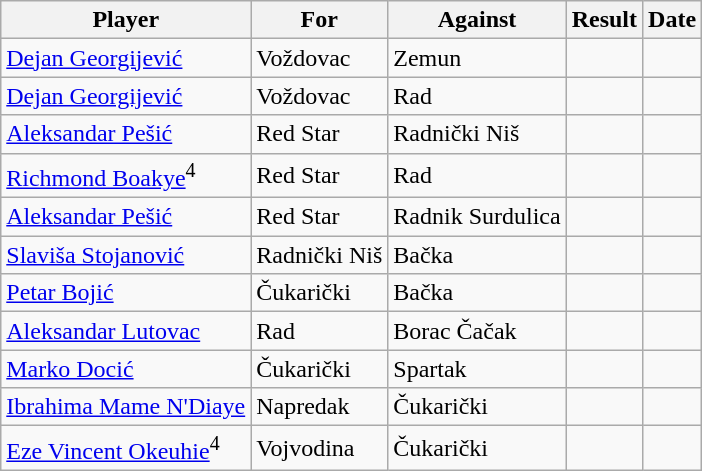<table class="wikitable">
<tr>
<th>Player</th>
<th>For</th>
<th>Against</th>
<th style="text-align:center;">Result</th>
<th>Date</th>
</tr>
<tr>
<td> <a href='#'>Dejan Georgijević</a></td>
<td>Voždovac</td>
<td>Zemun</td>
<td style="text-align:center;"></td>
<td></td>
</tr>
<tr>
<td> <a href='#'>Dejan Georgijević</a></td>
<td>Voždovac</td>
<td>Rad</td>
<td style="text-align:center;"></td>
<td></td>
</tr>
<tr>
<td> <a href='#'>Aleksandar Pešić</a></td>
<td>Red Star</td>
<td>Radnički Niš</td>
<td style="text-align:center;"></td>
<td></td>
</tr>
<tr>
<td> <a href='#'>Richmond Boakye</a><sup>4</sup></td>
<td>Red Star</td>
<td>Rad</td>
<td style="text-align:center;"></td>
<td></td>
</tr>
<tr>
<td> <a href='#'>Aleksandar Pešić</a></td>
<td>Red Star</td>
<td>Radnik Surdulica</td>
<td style="text-align:center;"></td>
<td></td>
</tr>
<tr>
<td> <a href='#'>Slaviša Stojanović</a></td>
<td>Radnički Niš</td>
<td>Bačka</td>
<td style="text-align:center;"></td>
<td></td>
</tr>
<tr>
<td> <a href='#'>Petar Bojić</a></td>
<td>Čukarički</td>
<td>Bačka</td>
<td style="text-align:center;"></td>
<td></td>
</tr>
<tr>
<td> <a href='#'>Aleksandar Lutovac</a></td>
<td>Rad</td>
<td>Borac Čačak</td>
<td style="text-align:center;"></td>
<td></td>
</tr>
<tr>
<td> <a href='#'>Marko Docić</a></td>
<td>Čukarički</td>
<td>Spartak</td>
<td style="text-align:center;"></td>
<td></td>
</tr>
<tr>
<td> <a href='#'>Ibrahima Mame N'Diaye</a></td>
<td>Napredak</td>
<td>Čukarički</td>
<td style="text-align:center;"></td>
<td></td>
</tr>
<tr>
<td> <a href='#'>Eze Vincent Okeuhie</a><sup>4</sup></td>
<td>Vojvodina</td>
<td>Čukarički</td>
<td style="text-align:center;"></td>
<td></td>
</tr>
</table>
